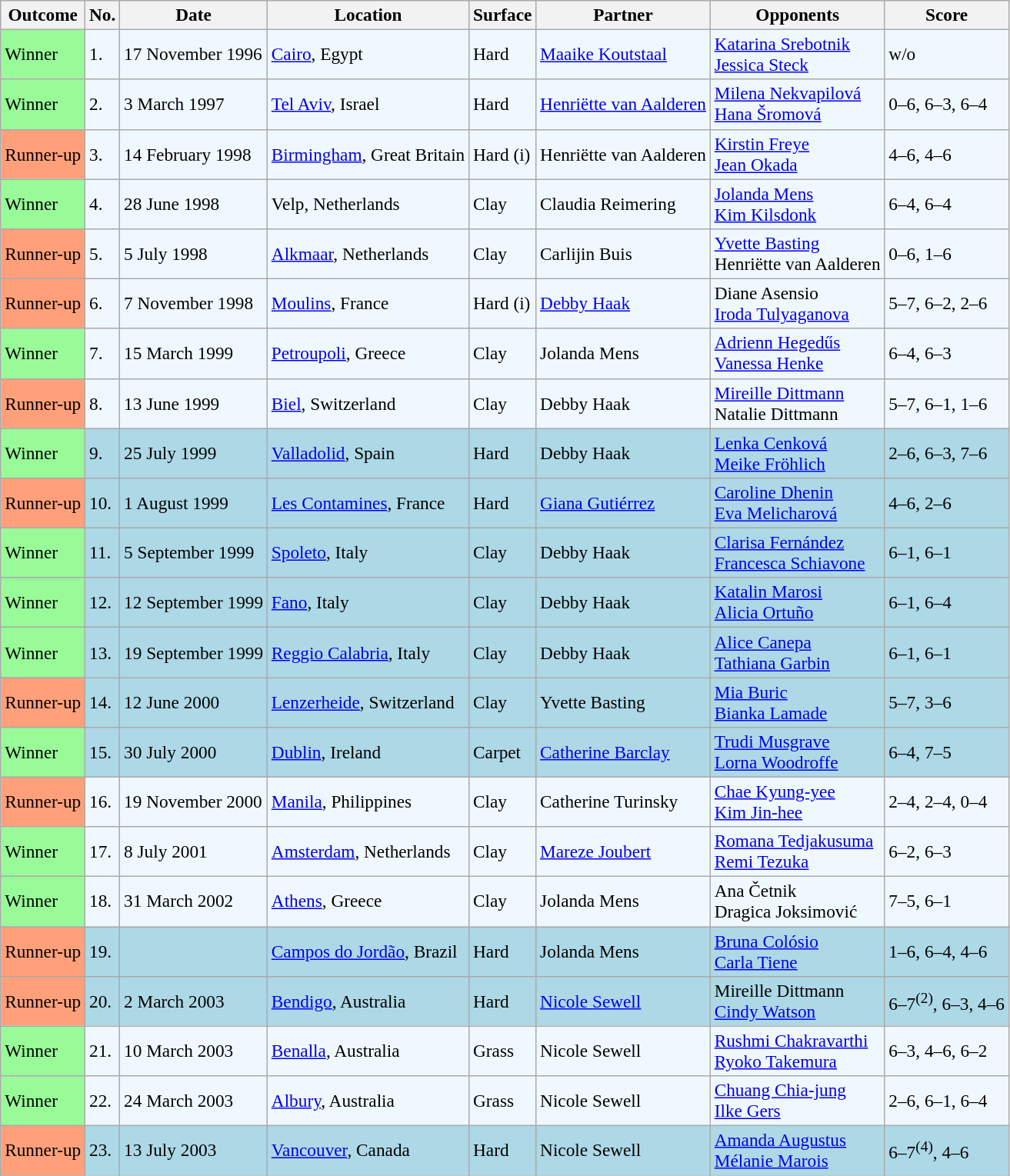<table class="sortable wikitable" style="font-size:97%;">
<tr>
<th>Outcome</th>
<th>No.</th>
<th>Date</th>
<th>Location</th>
<th>Surface</th>
<th>Partner</th>
<th>Opponents</th>
<th class="unsortable">Score</th>
</tr>
<tr style="background:#f0f8ff;">
<td style="background:#98fb98;">Winner</td>
<td>1.</td>
<td>17 November 1996</td>
<td><a href='#'>Cairo</a>, Egypt</td>
<td>Hard</td>
<td> <a href='#'>Maaike Koutstaal</a></td>
<td> <a href='#'>Katarina Srebotnik</a> <br>  <a href='#'>Jessica Steck</a></td>
<td>w/o</td>
</tr>
<tr style="background:#f0f8ff;">
<td style="background:#98fb98;">Winner</td>
<td>2.</td>
<td>3 March 1997</td>
<td><a href='#'>Tel Aviv</a>, Israel</td>
<td>Hard</td>
<td> <a href='#'>Henriëtte van Aalderen</a></td>
<td> <a href='#'>Milena Nekvapilová</a> <br>  <a href='#'>Hana Šromová</a></td>
<td>0–6, 6–3, 6–4</td>
</tr>
<tr style="background:#f0f8ff;">
<td style="background:#ffa07a;">Runner-up</td>
<td>3.</td>
<td>14 February 1998</td>
<td><a href='#'>Birmingham</a>, Great Britain</td>
<td>Hard (i)</td>
<td> Henriëtte van Aalderen</td>
<td> <a href='#'>Kirstin Freye</a> <br>  <a href='#'>Jean Okada</a></td>
<td>4–6, 4–6</td>
</tr>
<tr style="background:#f0f8ff;">
<td style="background:#98fb98;">Winner</td>
<td>4.</td>
<td>28 June 1998</td>
<td>Velp, Netherlands</td>
<td>Clay</td>
<td> Claudia Reimering</td>
<td> <a href='#'>Jolanda Mens</a> <br>  <a href='#'>Kim Kilsdonk</a></td>
<td>6–4, 6–4</td>
</tr>
<tr style="background:#f0f8ff;">
<td style="background:#ffa07a;">Runner-up</td>
<td>5.</td>
<td>5 July 1998</td>
<td><a href='#'>Alkmaar</a>, Netherlands</td>
<td>Clay</td>
<td> Carlijin Buis</td>
<td> <a href='#'>Yvette Basting</a> <br>  Henriëtte van Aalderen</td>
<td>0–6, 1–6</td>
</tr>
<tr style="background:#f0f8ff;">
<td bgcolor="FFA07A">Runner-up</td>
<td>6.</td>
<td>7 November 1998</td>
<td><a href='#'>Moulins</a>, France</td>
<td>Hard (i)</td>
<td> <a href='#'>Debby Haak</a></td>
<td> Diane Asensio <br>  <a href='#'>Iroda Tulyaganova</a></td>
<td>5–7, 6–2, 2–6</td>
</tr>
<tr style="background:#f0f8ff;">
<td style="background:#98fb98;">Winner</td>
<td>7.</td>
<td>15 March 1999</td>
<td><a href='#'>Petroupoli</a>, Greece</td>
<td>Clay</td>
<td> Jolanda Mens</td>
<td> <a href='#'>Adrienn Hegedűs</a> <br>  <a href='#'>Vanessa Henke</a></td>
<td>6–4, 6–3</td>
</tr>
<tr style="background:#f0f8ff;">
<td bgcolor="FFA07A">Runner-up</td>
<td>8.</td>
<td>13 June 1999</td>
<td><a href='#'>Biel</a>, Switzerland</td>
<td>Clay</td>
<td> Debby Haak</td>
<td> <a href='#'>Mireille Dittmann</a> <br>  Natalie Dittmann</td>
<td>5–7, 6–1, 1–6</td>
</tr>
<tr style="background:lightblue;">
<td style="background:#98fb98;">Winner</td>
<td>9.</td>
<td>25 July 1999</td>
<td><a href='#'>Valladolid</a>, Spain</td>
<td>Hard</td>
<td> Debby Haak</td>
<td> <a href='#'>Lenka Cenková</a> <br>  <a href='#'>Meike Fröhlich</a></td>
<td>2–6, 6–3, 7–6</td>
</tr>
<tr style="background:lightblue;">
<td style="background:#ffa07a;">Runner-up</td>
<td>10.</td>
<td>1 August 1999</td>
<td><a href='#'>Les Contamines</a>, France</td>
<td>Hard</td>
<td> <a href='#'>Giana Gutiérrez</a></td>
<td> <a href='#'>Caroline Dhenin</a> <br>  <a href='#'>Eva Melicharová</a></td>
<td>4–6, 2–6</td>
</tr>
<tr style="background:lightblue;">
<td style="background:#98fb98;">Winner</td>
<td>11.</td>
<td>5 September 1999</td>
<td><a href='#'>Spoleto</a>, Italy</td>
<td>Clay</td>
<td> Debby Haak</td>
<td> <a href='#'>Clarisa Fernández</a> <br>  <a href='#'>Francesca Schiavone</a></td>
<td>6–1, 6–1</td>
</tr>
<tr style="background:lightblue;">
<td style="background:#98fb98;">Winner</td>
<td>12.</td>
<td>12 September 1999</td>
<td><a href='#'>Fano</a>, Italy</td>
<td>Clay</td>
<td> Debby Haak</td>
<td> <a href='#'>Katalin Marosi</a> <br>  <a href='#'>Alicia Ortuño</a></td>
<td>6–1, 6–4</td>
</tr>
<tr style="background:lightblue;">
<td style="background:#98fb98;">Winner</td>
<td>13.</td>
<td>19 September 1999</td>
<td><a href='#'>Reggio Calabria</a>, Italy</td>
<td>Clay</td>
<td> Debby Haak</td>
<td> <a href='#'>Alice Canepa</a> <br>  <a href='#'>Tathiana Garbin</a></td>
<td>6–1, 6–1</td>
</tr>
<tr style="background:lightblue;">
<td bgcolor="FFA07A">Runner-up</td>
<td>14.</td>
<td>12 June 2000</td>
<td><a href='#'>Lenzerheide</a>, Switzerland</td>
<td>Clay</td>
<td> Yvette Basting</td>
<td> <a href='#'>Mia Buric</a> <br>  <a href='#'>Bianka Lamade</a></td>
<td>5–7, 3–6</td>
</tr>
<tr style="background:lightblue;">
<td style="background:#98fb98;">Winner</td>
<td>15.</td>
<td>30 July 2000</td>
<td><a href='#'>Dublin</a>, Ireland</td>
<td>Carpet</td>
<td> <a href='#'>Catherine Barclay</a></td>
<td> <a href='#'>Trudi Musgrave</a> <br>  <a href='#'>Lorna Woodroffe</a></td>
<td>6–4, 7–5</td>
</tr>
<tr style="background:#f0f8ff;">
<td bgcolor="FFA07A">Runner-up</td>
<td>16.</td>
<td>19 November 2000</td>
<td><a href='#'>Manila</a>, Philippines</td>
<td>Clay</td>
<td> Catherine Turinsky</td>
<td> <a href='#'>Chae Kyung-yee</a> <br>  <a href='#'>Kim Jin-hee</a></td>
<td>2–4, 2–4, 0–4</td>
</tr>
<tr style="background:#f0f8ff;">
<td style="background:#98fb98;">Winner</td>
<td>17.</td>
<td>8 July 2001</td>
<td><a href='#'>Amsterdam</a>, Netherlands</td>
<td>Clay</td>
<td> <a href='#'>Mareze Joubert</a></td>
<td> <a href='#'>Romana Tedjakusuma</a> <br>  <a href='#'>Remi Tezuka</a></td>
<td>6–2, 6–3</td>
</tr>
<tr style="background:#f0f8ff;">
<td style="background:#98fb98;">Winner</td>
<td>18.</td>
<td>31 March 2002</td>
<td><a href='#'>Athens</a>, Greece</td>
<td>Clay</td>
<td> Jolanda Mens</td>
<td> Ana Četnik <br>  Dragica Joksimović</td>
<td>7–5, 6–1</td>
</tr>
<tr style="background:lightblue;">
<td style="background:#ffa07a;">Runner-up</td>
<td>19.</td>
<td></td>
<td><a href='#'>Campos do Jordão</a>, Brazil</td>
<td>Hard</td>
<td> Jolanda Mens</td>
<td> <a href='#'>Bruna Colósio</a> <br>  <a href='#'>Carla Tiene</a></td>
<td>1–6, 6–4, 4–6</td>
</tr>
<tr style="background:lightblue;">
<td style="background:#ffa07a;">Runner-up</td>
<td>20.</td>
<td>2 March 2003</td>
<td><a href='#'>Bendigo</a>, Australia</td>
<td>Hard</td>
<td> <a href='#'>Nicole Sewell</a></td>
<td> Mireille Dittmann <br>  <a href='#'>Cindy Watson</a></td>
<td>6–7<sup>(2)</sup>, 6–3, 4–6</td>
</tr>
<tr style="background:#f0f8ff;">
<td style="background:#98fb98;">Winner</td>
<td>21.</td>
<td>10 March 2003</td>
<td><a href='#'>Benalla</a>, Australia</td>
<td>Grass</td>
<td> Nicole Sewell</td>
<td> <a href='#'>Rushmi Chakravarthi</a> <br>  <a href='#'>Ryoko Takemura</a></td>
<td>6–3, 4–6, 6–2</td>
</tr>
<tr style="background:#f0f8ff;">
<td style="background:#98fb98;">Winner</td>
<td>22.</td>
<td>24 March 2003</td>
<td><a href='#'>Albury</a>, Australia</td>
<td>Grass</td>
<td> Nicole Sewell</td>
<td> <a href='#'>Chuang Chia-jung</a> <br>  <a href='#'>Ilke Gers</a></td>
<td>2–6, 6–1, 6–4</td>
</tr>
<tr style="background:lightblue;">
<td style="background:#ffa07a;">Runner-up</td>
<td>23.</td>
<td>13 July 2003</td>
<td><a href='#'>Vancouver</a>, Canada</td>
<td>Hard</td>
<td> Nicole Sewell</td>
<td> <a href='#'>Amanda Augustus</a> <br>  <a href='#'>Mélanie Marois</a></td>
<td>6–7<sup>(4)</sup>, 4–6</td>
</tr>
</table>
